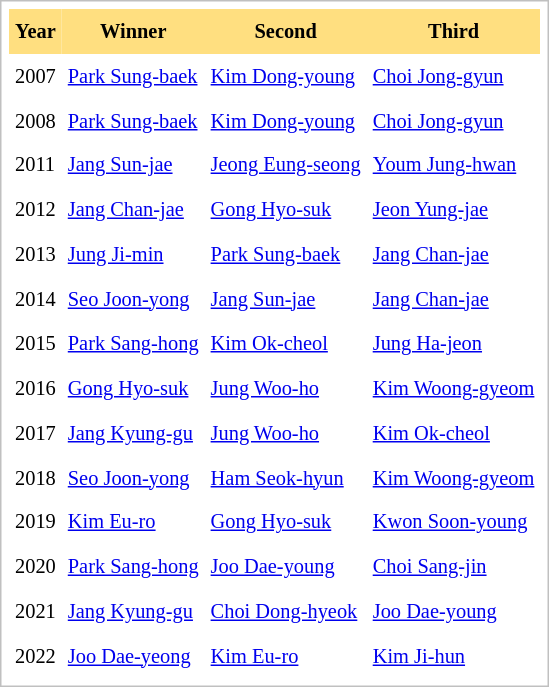<table cellpadding="4" cellspacing="0"  style="border: 1px solid silver; color: black; margin: 0 0 0.5em 0; background-color: white; padding: 5px; text-align: left; font-size:85%; vertical-align: top; line-height:1.6em;">
<tr>
<th scope=col; align="center" bgcolor="FFDF80">Year</th>
<th scope=col; align="center" bgcolor="FFDF80">Winner</th>
<th scope=col; align="center" bgcolor="FFDF80">Second</th>
<th scope=col; align="center" bgcolor="FFDF80">Third</th>
</tr>
<tr>
</tr>
<tr>
<td>2007</td>
<td><a href='#'>Park Sung-baek</a></td>
<td><a href='#'>Kim Dong-young</a></td>
<td><a href='#'>Choi Jong-gyun</a></td>
</tr>
<tr>
<td>2008</td>
<td><a href='#'>Park Sung-baek</a></td>
<td><a href='#'>Kim Dong-young</a></td>
<td><a href='#'>Choi Jong-gyun</a></td>
</tr>
<tr>
<td>2011</td>
<td><a href='#'>Jang Sun-jae</a></td>
<td><a href='#'>Jeong Eung-seong</a></td>
<td><a href='#'>Youm Jung-hwan</a></td>
</tr>
<tr>
<td>2012</td>
<td><a href='#'>Jang Chan-jae</a></td>
<td><a href='#'>Gong Hyo-suk</a></td>
<td><a href='#'>Jeon Yung-jae</a></td>
</tr>
<tr>
<td>2013</td>
<td><a href='#'>Jung Ji-min</a></td>
<td><a href='#'>Park Sung-baek</a></td>
<td><a href='#'>Jang Chan-jae</a></td>
</tr>
<tr>
<td>2014</td>
<td><a href='#'>Seo Joon-yong</a></td>
<td><a href='#'>Jang Sun-jae</a></td>
<td><a href='#'>Jang Chan-jae</a></td>
</tr>
<tr>
<td>2015</td>
<td><a href='#'>Park Sang-hong</a></td>
<td><a href='#'>Kim Ok-cheol</a></td>
<td><a href='#'>Jung Ha-jeon</a></td>
</tr>
<tr>
<td>2016</td>
<td><a href='#'>Gong Hyo-suk</a></td>
<td><a href='#'>Jung Woo-ho</a></td>
<td><a href='#'>Kim Woong-gyeom</a></td>
</tr>
<tr>
<td>2017</td>
<td><a href='#'>Jang Kyung-gu</a></td>
<td><a href='#'>Jung Woo-ho</a></td>
<td><a href='#'>Kim Ok-cheol</a></td>
</tr>
<tr>
<td>2018</td>
<td><a href='#'>Seo Joon-yong</a></td>
<td><a href='#'>Ham Seok-hyun</a></td>
<td><a href='#'>Kim Woong-gyeom</a></td>
</tr>
<tr>
<td>2019</td>
<td><a href='#'>Kim Eu-ro</a></td>
<td><a href='#'>Gong Hyo-suk</a></td>
<td><a href='#'>Kwon Soon-young</a></td>
</tr>
<tr>
<td>2020</td>
<td><a href='#'>Park Sang-hong</a></td>
<td><a href='#'>Joo Dae-young</a></td>
<td><a href='#'>Choi Sang-jin</a></td>
</tr>
<tr>
<td>2021</td>
<td><a href='#'>Jang Kyung-gu</a></td>
<td><a href='#'>Choi Dong-hyeok</a></td>
<td><a href='#'>Joo Dae-young</a></td>
</tr>
<tr>
<td>2022</td>
<td><a href='#'>Joo Dae-yeong</a></td>
<td><a href='#'>Kim Eu-ro</a></td>
<td><a href='#'>Kim Ji-hun</a></td>
</tr>
</table>
